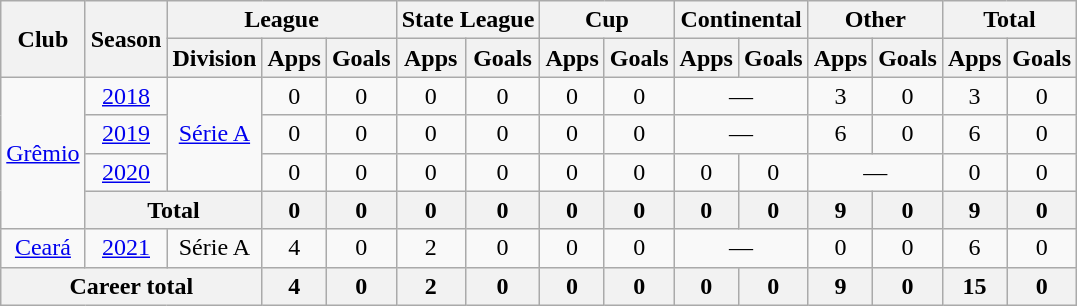<table class="wikitable" style="text-align: center;">
<tr>
<th rowspan="2">Club</th>
<th rowspan="2">Season</th>
<th colspan="3">League</th>
<th colspan="2">State League</th>
<th colspan="2">Cup</th>
<th colspan="2">Continental</th>
<th colspan="2">Other</th>
<th colspan="2">Total</th>
</tr>
<tr>
<th>Division</th>
<th>Apps</th>
<th>Goals</th>
<th>Apps</th>
<th>Goals</th>
<th>Apps</th>
<th>Goals</th>
<th>Apps</th>
<th>Goals</th>
<th>Apps</th>
<th>Goals</th>
<th>Apps</th>
<th>Goals</th>
</tr>
<tr>
<td rowspan="4" valign="center"><a href='#'>Grêmio</a></td>
<td><a href='#'>2018</a></td>
<td rowspan="3"><a href='#'>Série A</a></td>
<td>0</td>
<td>0</td>
<td>0</td>
<td>0</td>
<td>0</td>
<td>0</td>
<td colspan="2">—</td>
<td>3</td>
<td>0</td>
<td>3</td>
<td>0</td>
</tr>
<tr>
<td><a href='#'>2019</a></td>
<td>0</td>
<td>0</td>
<td>0</td>
<td>0</td>
<td>0</td>
<td>0</td>
<td colspan="2">—</td>
<td>6</td>
<td>0</td>
<td>6</td>
<td>0</td>
</tr>
<tr>
<td><a href='#'>2020</a></td>
<td>0</td>
<td>0</td>
<td>0</td>
<td>0</td>
<td>0</td>
<td>0</td>
<td>0</td>
<td>0</td>
<td colspan="2">—</td>
<td>0</td>
<td>0</td>
</tr>
<tr>
<th colspan="2">Total</th>
<th>0</th>
<th>0</th>
<th>0</th>
<th>0</th>
<th>0</th>
<th>0</th>
<th>0</th>
<th>0</th>
<th>9</th>
<th>0</th>
<th>9</th>
<th>0</th>
</tr>
<tr>
<td valign="center"><a href='#'>Ceará</a></td>
<td><a href='#'>2021</a></td>
<td>Série A</td>
<td>4</td>
<td>0</td>
<td>2</td>
<td>0</td>
<td>0</td>
<td>0</td>
<td colspan="2">—</td>
<td>0</td>
<td>0</td>
<td>6</td>
<td>0</td>
</tr>
<tr>
<th colspan="3"><strong>Career total</strong></th>
<th>4</th>
<th>0</th>
<th>2</th>
<th>0</th>
<th>0</th>
<th>0</th>
<th>0</th>
<th>0</th>
<th>9</th>
<th>0</th>
<th>15</th>
<th>0</th>
</tr>
</table>
